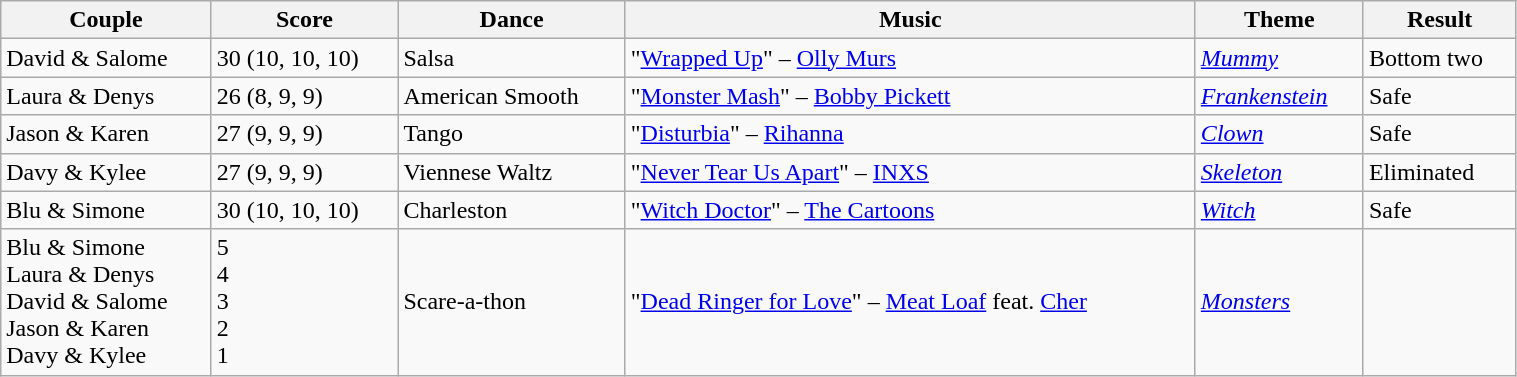<table class="wikitable" style="width:80%;">
<tr>
<th>Couple</th>
<th>Score</th>
<th>Dance</th>
<th>Music</th>
<th>Theme</th>
<th>Result</th>
</tr>
<tr>
<td>David & Salome</td>
<td>30 (10, 10, 10)</td>
<td>Salsa</td>
<td>"<a href='#'>Wrapped Up</a>" – <a href='#'>Olly Murs</a></td>
<td><a href='#'><em>Mummy</em></a></td>
<td>Bottom two</td>
</tr>
<tr>
<td>Laura & Denys</td>
<td>26 (8, 9, 9)</td>
<td>American Smooth</td>
<td>"<a href='#'>Monster Mash</a>" – <a href='#'>Bobby Pickett</a></td>
<td><a href='#'><em>Frankenstein</em></a></td>
<td>Safe</td>
</tr>
<tr>
<td>Jason & Karen</td>
<td>27 (9, 9, 9)</td>
<td>Tango</td>
<td>"<a href='#'>Disturbia</a>" – <a href='#'>Rihanna</a></td>
<td><a href='#'><em>Clown</em></a></td>
<td>Safe</td>
</tr>
<tr>
<td>Davy & Kylee</td>
<td>27 (9, 9, 9)</td>
<td>Viennese Waltz</td>
<td>"<a href='#'>Never Tear Us Apart</a>" – <a href='#'>INXS</a></td>
<td><a href='#'><em>Skeleton</em></a></td>
<td>Eliminated</td>
</tr>
<tr>
<td>Blu & Simone</td>
<td>30 (10, 10, 10)</td>
<td>Charleston</td>
<td>"<a href='#'>Witch Doctor</a>" – <a href='#'>The Cartoons</a></td>
<td><em><a href='#'>Witch</a></em></td>
<td>Safe</td>
</tr>
<tr>
<td>Blu & Simone<br>Laura & Denys<br>David & Salome<br>Jason & Karen<br>Davy & Kylee</td>
<td>5<br>4<br>3<br>2<br>1</td>
<td>Scare-a-thon</td>
<td>"<a href='#'>Dead Ringer for Love</a>" – <a href='#'>Meat Loaf</a> feat. <a href='#'>Cher</a></td>
<td><a href='#'><em>Monsters</em></a></td>
<td></td>
</tr>
</table>
